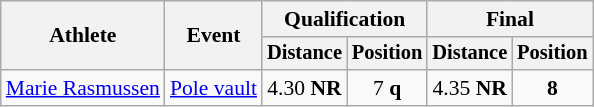<table class=wikitable style="font-size:90%">
<tr>
<th rowspan="2">Athlete</th>
<th rowspan="2">Event</th>
<th colspan="2">Qualification</th>
<th colspan="2">Final</th>
</tr>
<tr style="font-size:95%">
<th>Distance</th>
<th>Position</th>
<th>Distance</th>
<th>Position</th>
</tr>
<tr align=center>
<td align=left><a href='#'>Marie Rasmussen</a></td>
<td align=left><a href='#'>Pole vault</a></td>
<td>4.30 <strong>NR</strong></td>
<td>7 <strong>q</strong></td>
<td>4.35 <strong>NR</strong></td>
<td><strong>8</strong></td>
</tr>
</table>
